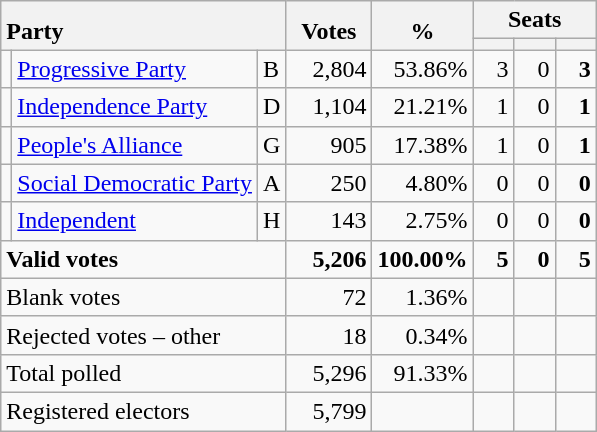<table class="wikitable" border="1" style="text-align:right;">
<tr>
<th style="text-align:left;" valign=bottom rowspan=2 colspan=3>Party</th>
<th align=center valign=bottom rowspan=2 width="50">Votes</th>
<th align=center valign=bottom rowspan=2 width="50">%</th>
<th colspan=3>Seats</th>
</tr>
<tr>
<th align=center valign=bottom width="20"><small></small></th>
<th align=center valign=bottom width="20"><small><a href='#'></a></small></th>
<th align=center valign=bottom width="20"><small></small></th>
</tr>
<tr>
<td></td>
<td align=left><a href='#'>Progressive Party</a></td>
<td align=left>B</td>
<td>2,804</td>
<td>53.86%</td>
<td>3</td>
<td>0</td>
<td><strong>3</strong></td>
</tr>
<tr>
<td></td>
<td align=left><a href='#'>Independence Party</a></td>
<td align=left>D</td>
<td>1,104</td>
<td>21.21%</td>
<td>1</td>
<td>0</td>
<td><strong>1</strong></td>
</tr>
<tr>
<td></td>
<td align=left><a href='#'>People's Alliance</a></td>
<td align=left>G</td>
<td>905</td>
<td>17.38%</td>
<td>1</td>
<td>0</td>
<td><strong>1</strong></td>
</tr>
<tr>
<td></td>
<td align=left><a href='#'>Social Democratic Party</a></td>
<td align=left>A</td>
<td>250</td>
<td>4.80%</td>
<td>0</td>
<td>0</td>
<td><strong>0</strong></td>
</tr>
<tr>
<td></td>
<td align=left><a href='#'>Independent</a></td>
<td align=left>H</td>
<td>143</td>
<td>2.75%</td>
<td>0</td>
<td>0</td>
<td><strong>0</strong></td>
</tr>
<tr style="font-weight:bold">
<td align=left colspan=3>Valid votes</td>
<td>5,206</td>
<td>100.00%</td>
<td>5</td>
<td>0</td>
<td>5</td>
</tr>
<tr>
<td align=left colspan=3>Blank votes</td>
<td>72</td>
<td>1.36%</td>
<td></td>
<td></td>
<td></td>
</tr>
<tr>
<td align=left colspan=3>Rejected votes – other</td>
<td>18</td>
<td>0.34%</td>
<td></td>
<td></td>
<td></td>
</tr>
<tr>
<td align=left colspan=3>Total polled</td>
<td>5,296</td>
<td>91.33%</td>
<td></td>
<td></td>
<td></td>
</tr>
<tr>
<td align=left colspan=3>Registered electors</td>
<td>5,799</td>
<td></td>
<td></td>
<td></td>
<td></td>
</tr>
</table>
